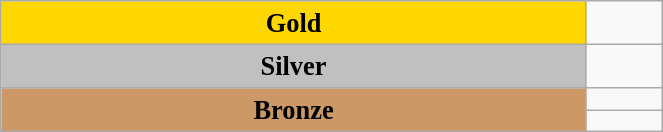<table class="wikitable" style=" text-align:center; font-size:110%;" width="35%">
<tr>
<td rowspan="1" bgcolor="gold"><strong>Gold</strong></td>
<td></td>
</tr>
<tr>
<td rowspan="1" bgcolor="silver"><strong>Silver</strong></td>
<td></td>
</tr>
<tr>
<td rowspan="2" bgcolor="#cc9966"><strong>Bronze</strong></td>
<td></td>
</tr>
<tr>
<td></td>
</tr>
</table>
